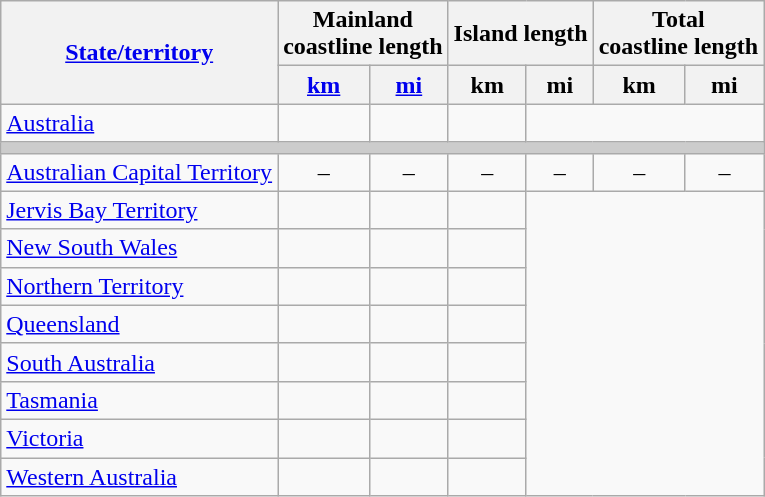<table class="wikitable sortable">
<tr>
<th rowspan=2><a href='#'>State/territory</a></th>
<th colspan=2>Mainland<br>coastline length</th>
<th colspan=2>Island length</th>
<th colspan=2>Total<br>coastline length</th>
</tr>
<tr>
<th><a href='#'>km</a></th>
<th><a href='#'>mi</a></th>
<th>km</th>
<th>mi</th>
<th>km</th>
<th>mi</th>
</tr>
<tr>
<td><a href='#'>Australia</a></td>
<td></td>
<td></td>
<td></td>
</tr>
<tr>
<th colspan=7 style="background: #cccccc;"></th>
</tr>
<tr>
<td><a href='#'>Australian Capital Territory</a></td>
<td align=center>–</td>
<td align=center>–</td>
<td align=center>–</td>
<td align=center>–</td>
<td align=center>–</td>
<td align=center>–</td>
</tr>
<tr>
<td><a href='#'>Jervis Bay Territory</a></td>
<td></td>
<td></td>
<td></td>
</tr>
<tr>
<td><a href='#'>New South Wales</a></td>
<td></td>
<td></td>
<td></td>
</tr>
<tr>
<td><a href='#'>Northern Territory</a></td>
<td></td>
<td></td>
<td></td>
</tr>
<tr>
<td><a href='#'>Queensland</a></td>
<td></td>
<td></td>
<td></td>
</tr>
<tr>
<td><a href='#'>South Australia</a></td>
<td></td>
<td></td>
<td></td>
</tr>
<tr>
<td><a href='#'>Tasmania</a></td>
<td></td>
<td></td>
<td></td>
</tr>
<tr>
<td><a href='#'>Victoria</a></td>
<td></td>
<td></td>
<td></td>
</tr>
<tr>
<td><a href='#'>Western Australia</a></td>
<td></td>
<td></td>
<td></td>
</tr>
</table>
